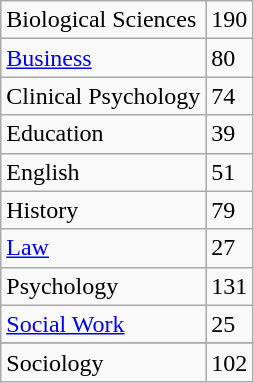<table class="wikitable floatright" style="max-width: 22em;">
<tr>
<td>Biological Sciences</td>
<td>190</td>
</tr>
<tr>
<td><a href='#'>Business</a></td>
<td>80</td>
</tr>
<tr>
<td>Clinical Psychology</td>
<td>74</td>
</tr>
<tr>
<td>Education</td>
<td>39</td>
</tr>
<tr>
<td>English</td>
<td>51</td>
</tr>
<tr>
<td>History</td>
<td>79</td>
</tr>
<tr>
<td><a href='#'>Law</a></td>
<td>27</td>
</tr>
<tr>
<td>Psychology</td>
<td>131</td>
</tr>
<tr>
<td><a href='#'>Social Work</a></td>
<td>25</td>
</tr>
<tr>
</tr>
<tr>
<td>Sociology</td>
<td>102</td>
</tr>
</table>
